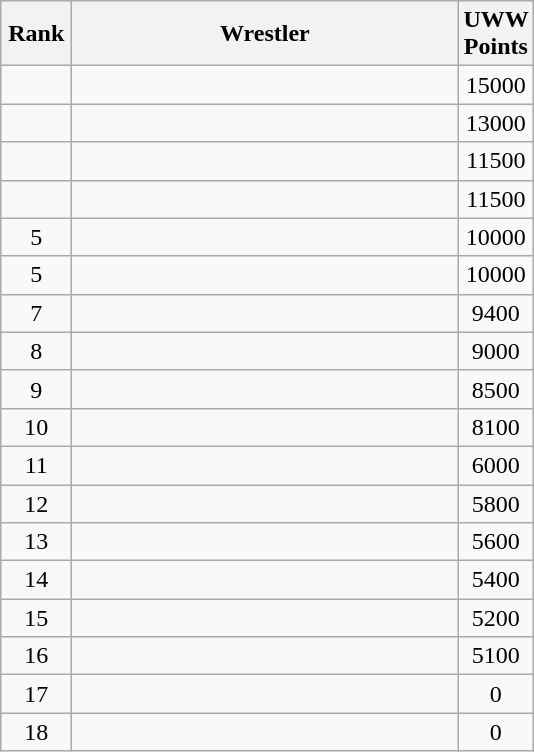<table class="wikitable" style="text-align: center;">
<tr>
<th width=40>Rank</th>
<th width=250>Wrestler</th>
<th width=40>UWW Points</th>
</tr>
<tr>
<td></td>
<td align="left"></td>
<td>15000</td>
</tr>
<tr>
<td></td>
<td align="left"></td>
<td>13000</td>
</tr>
<tr>
<td></td>
<td align="left"></td>
<td>11500</td>
</tr>
<tr>
<td></td>
<td align="left"></td>
<td>11500</td>
</tr>
<tr>
<td>5</td>
<td align="left"></td>
<td>10000</td>
</tr>
<tr>
<td>5</td>
<td align="left"></td>
<td>10000</td>
</tr>
<tr>
<td>7</td>
<td align="left"></td>
<td>9400</td>
</tr>
<tr>
<td>8</td>
<td align="left"></td>
<td>9000</td>
</tr>
<tr>
<td>9</td>
<td align="left"></td>
<td>8500</td>
</tr>
<tr>
<td>10</td>
<td align="left"></td>
<td>8100</td>
</tr>
<tr>
<td>11</td>
<td align="left"></td>
<td>6000</td>
</tr>
<tr>
<td>12</td>
<td align="left"></td>
<td>5800</td>
</tr>
<tr>
<td>13</td>
<td align="left"></td>
<td>5600</td>
</tr>
<tr>
<td>14</td>
<td align="left"></td>
<td>5400</td>
</tr>
<tr>
<td>15</td>
<td align="left"></td>
<td>5200</td>
</tr>
<tr>
<td>16</td>
<td align="left"></td>
<td>5100</td>
</tr>
<tr>
<td>17</td>
<td align="left"></td>
<td>0</td>
</tr>
<tr>
<td>18</td>
<td align="left"></td>
<td>0</td>
</tr>
</table>
